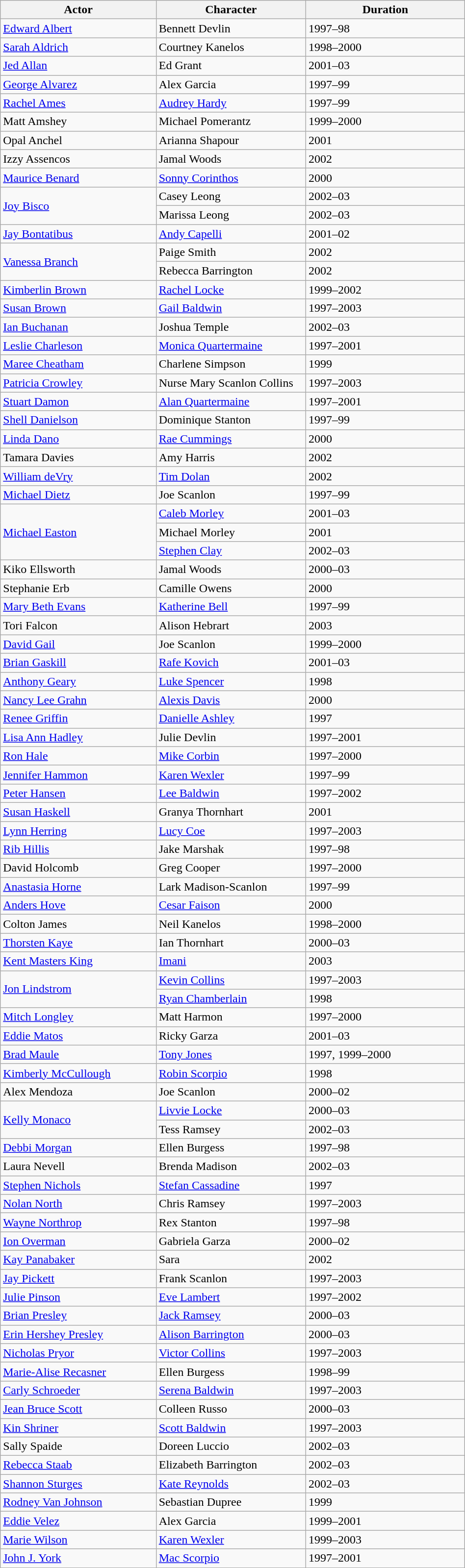<table class="wikitable plainrowheaders sortable" style="width:50%;">
<tr>
<th scope="col" style="width:33em;">Actor</th>
<th scope="col" style="width:30em;">Character</th>
<th scope="col" style="width:37em;">Duration</th>
</tr>
<tr>
<td><a href='#'>Edward Albert</a></td>
<td>Bennett Devlin</td>
<td>1997–98</td>
</tr>
<tr>
<td><a href='#'>Sarah Aldrich</a></td>
<td>Courtney Kanelos</td>
<td>1998–2000</td>
</tr>
<tr>
<td><a href='#'>Jed Allan</a></td>
<td>Ed Grant</td>
<td>2001–03</td>
</tr>
<tr>
<td><a href='#'>George Alvarez</a></td>
<td>Alex Garcia</td>
<td>1997–99</td>
</tr>
<tr>
<td><a href='#'>Rachel Ames</a></td>
<td><a href='#'>Audrey Hardy</a></td>
<td>1997–99</td>
</tr>
<tr>
<td>Matt Amshey</td>
<td>Michael Pomerantz</td>
<td>1999–2000</td>
</tr>
<tr>
<td>Opal Anchel</td>
<td>Arianna Shapour</td>
<td>2001</td>
</tr>
<tr>
<td>Izzy Assencos</td>
<td>Jamal Woods</td>
<td>2002</td>
</tr>
<tr>
<td><a href='#'>Maurice Benard</a></td>
<td><a href='#'>Sonny Corinthos</a></td>
<td>2000</td>
</tr>
<tr>
<td rowspan="2"><a href='#'>Joy Bisco</a></td>
<td>Casey Leong</td>
<td>2002–03</td>
</tr>
<tr>
<td>Marissa Leong</td>
<td>2002–03</td>
</tr>
<tr>
<td><a href='#'>Jay Bontatibus</a></td>
<td><a href='#'>Andy Capelli</a></td>
<td>2001–02</td>
</tr>
<tr>
<td rowspan="2"><a href='#'>Vanessa Branch</a></td>
<td>Paige Smith</td>
<td>2002</td>
</tr>
<tr>
<td>Rebecca Barrington</td>
<td>2002</td>
</tr>
<tr>
<td><a href='#'>Kimberlin Brown</a></td>
<td><a href='#'>Rachel Locke</a></td>
<td>1999–2002</td>
</tr>
<tr>
<td><a href='#'>Susan Brown</a></td>
<td><a href='#'>Gail Baldwin</a></td>
<td>1997–2003</td>
</tr>
<tr>
<td><a href='#'>Ian Buchanan</a></td>
<td>Joshua Temple</td>
<td>2002–03</td>
</tr>
<tr>
<td><a href='#'>Leslie Charleson</a></td>
<td><a href='#'>Monica Quartermaine</a></td>
<td>1997–2001</td>
</tr>
<tr>
<td><a href='#'>Maree Cheatham</a></td>
<td>Charlene Simpson</td>
<td>1999</td>
</tr>
<tr>
<td><a href='#'>Patricia Crowley</a></td>
<td>Nurse Mary Scanlon Collins</td>
<td>1997–2003</td>
</tr>
<tr>
<td><a href='#'>Stuart Damon</a></td>
<td><a href='#'>Alan Quartermaine</a></td>
<td>1997–2001</td>
</tr>
<tr>
<td><a href='#'>Shell Danielson</a></td>
<td>Dominique Stanton</td>
<td>1997–99</td>
</tr>
<tr>
<td><a href='#'>Linda Dano</a></td>
<td><a href='#'>Rae Cummings</a></td>
<td>2000</td>
</tr>
<tr>
<td>Tamara Davies</td>
<td>Amy Harris</td>
<td>2002</td>
</tr>
<tr>
<td><a href='#'>William deVry</a></td>
<td><a href='#'>Tim Dolan</a></td>
<td>2002</td>
</tr>
<tr>
<td><a href='#'>Michael Dietz</a></td>
<td>Joe Scanlon</td>
<td>1997–99</td>
</tr>
<tr>
<td rowspan="3"><a href='#'>Michael Easton</a></td>
<td><a href='#'>Caleb Morley</a></td>
<td>2001–03</td>
</tr>
<tr>
<td>Michael Morley</td>
<td>2001</td>
</tr>
<tr>
<td><a href='#'>Stephen Clay</a></td>
<td>2002–03</td>
</tr>
<tr>
<td>Kiko Ellsworth</td>
<td>Jamal Woods</td>
<td>2000–03</td>
</tr>
<tr>
<td>Stephanie Erb</td>
<td>Camille Owens</td>
<td>2000</td>
</tr>
<tr>
<td><a href='#'>Mary Beth Evans</a></td>
<td><a href='#'>Katherine Bell</a></td>
<td>1997–99</td>
</tr>
<tr>
<td>Tori Falcon</td>
<td>Alison Hebrart</td>
<td>2003</td>
</tr>
<tr>
<td><a href='#'>David Gail</a></td>
<td>Joe Scanlon</td>
<td>1999–2000</td>
</tr>
<tr>
<td><a href='#'>Brian Gaskill</a></td>
<td><a href='#'>Rafe Kovich</a></td>
<td>2001–03</td>
</tr>
<tr>
<td><a href='#'>Anthony Geary</a></td>
<td><a href='#'>Luke Spencer</a></td>
<td>1998</td>
</tr>
<tr>
<td><a href='#'>Nancy Lee Grahn</a></td>
<td><a href='#'>Alexis Davis</a></td>
<td>2000</td>
</tr>
<tr>
<td><a href='#'>Renee Griffin</a></td>
<td><a href='#'>Danielle Ashley</a></td>
<td>1997</td>
</tr>
<tr>
<td><a href='#'>Lisa Ann Hadley</a></td>
<td>Julie Devlin</td>
<td>1997–2001</td>
</tr>
<tr>
<td><a href='#'>Ron Hale</a></td>
<td><a href='#'>Mike Corbin</a></td>
<td>1997–2000</td>
</tr>
<tr>
<td><a href='#'>Jennifer Hammon</a></td>
<td><a href='#'>Karen Wexler</a></td>
<td>1997–99</td>
</tr>
<tr>
<td><a href='#'>Peter Hansen</a></td>
<td><a href='#'>Lee Baldwin</a></td>
<td>1997–2002</td>
</tr>
<tr>
<td><a href='#'>Susan Haskell</a></td>
<td>Granya Thornhart</td>
<td>2001</td>
</tr>
<tr>
<td><a href='#'>Lynn Herring</a></td>
<td><a href='#'>Lucy Coe</a></td>
<td>1997–2003</td>
</tr>
<tr>
<td><a href='#'>Rib Hillis</a></td>
<td>Jake Marshak</td>
<td>1997–98</td>
</tr>
<tr>
<td>David Holcomb</td>
<td>Greg Cooper</td>
<td>1997–2000</td>
</tr>
<tr>
<td><a href='#'>Anastasia Horne</a></td>
<td>Lark Madison-Scanlon</td>
<td>1997–99</td>
</tr>
<tr>
<td><a href='#'>Anders Hove</a></td>
<td><a href='#'>Cesar Faison</a></td>
<td>2000</td>
</tr>
<tr>
<td>Colton James</td>
<td>Neil Kanelos</td>
<td>1998–2000</td>
</tr>
<tr>
<td><a href='#'>Thorsten Kaye</a></td>
<td>Ian Thornhart</td>
<td>2000–03</td>
</tr>
<tr>
<td><a href='#'>Kent Masters King</a></td>
<td><a href='#'>Imani</a></td>
<td>2003</td>
</tr>
<tr>
<td rowspan="2"><a href='#'>Jon Lindstrom</a></td>
<td><a href='#'>Kevin Collins</a></td>
<td>1997–2003</td>
</tr>
<tr>
<td><a href='#'>Ryan Chamberlain</a></td>
<td>1998</td>
</tr>
<tr>
<td><a href='#'>Mitch Longley</a></td>
<td>Matt Harmon</td>
<td>1997–2000</td>
</tr>
<tr>
<td><a href='#'>Eddie Matos</a></td>
<td>Ricky Garza</td>
<td>2001–03</td>
</tr>
<tr>
<td><a href='#'>Brad Maule</a></td>
<td><a href='#'>Tony Jones</a></td>
<td>1997, 1999–2000</td>
</tr>
<tr>
<td><a href='#'>Kimberly McCullough</a></td>
<td><a href='#'>Robin Scorpio</a></td>
<td>1998</td>
</tr>
<tr>
<td>Alex Mendoza</td>
<td>Joe Scanlon</td>
<td>2000–02</td>
</tr>
<tr>
<td rowspan="2"><a href='#'>Kelly Monaco</a></td>
<td><a href='#'>Livvie Locke</a></td>
<td>2000–03</td>
</tr>
<tr>
<td>Tess Ramsey</td>
<td>2002–03</td>
</tr>
<tr>
<td><a href='#'>Debbi Morgan</a></td>
<td>Ellen Burgess</td>
<td>1997–98</td>
</tr>
<tr>
<td>Laura Nevell</td>
<td>Brenda Madison</td>
<td>2002–03</td>
</tr>
<tr>
<td><a href='#'>Stephen Nichols</a></td>
<td><a href='#'>Stefan Cassadine</a></td>
<td>1997</td>
</tr>
<tr>
<td><a href='#'>Nolan North</a></td>
<td>Chris Ramsey</td>
<td>1997–2003</td>
</tr>
<tr>
<td><a href='#'>Wayne Northrop</a></td>
<td>Rex Stanton</td>
<td>1997–98</td>
</tr>
<tr>
<td><a href='#'>Ion Overman</a></td>
<td>Gabriela Garza</td>
<td>2000–02</td>
</tr>
<tr>
<td><a href='#'>Kay Panabaker</a></td>
<td>Sara</td>
<td>2002</td>
</tr>
<tr>
<td><a href='#'>Jay Pickett</a></td>
<td>Frank Scanlon</td>
<td>1997–2003</td>
</tr>
<tr>
<td><a href='#'>Julie Pinson</a></td>
<td><a href='#'>Eve Lambert</a></td>
<td>1997–2002</td>
</tr>
<tr>
<td><a href='#'>Brian Presley</a></td>
<td><a href='#'>Jack Ramsey</a></td>
<td>2000–03</td>
</tr>
<tr>
<td><a href='#'>Erin Hershey Presley</a></td>
<td><a href='#'>Alison Barrington</a></td>
<td>2000–03</td>
</tr>
<tr>
<td><a href='#'>Nicholas Pryor</a></td>
<td><a href='#'>Victor Collins</a></td>
<td>1997–2003</td>
</tr>
<tr>
<td><a href='#'>Marie-Alise Recasner</a></td>
<td>Ellen Burgess</td>
<td>1998–99</td>
</tr>
<tr>
<td><a href='#'>Carly Schroeder</a></td>
<td><a href='#'>Serena Baldwin</a></td>
<td>1997–2003</td>
</tr>
<tr>
<td><a href='#'>Jean Bruce Scott</a></td>
<td>Colleen Russo</td>
<td>2000–03</td>
</tr>
<tr>
<td><a href='#'>Kin Shriner</a></td>
<td><a href='#'>Scott Baldwin</a></td>
<td>1997–2003</td>
</tr>
<tr>
<td>Sally Spaide</td>
<td>Doreen Luccio</td>
<td>2002–03</td>
</tr>
<tr>
<td><a href='#'>Rebecca Staab</a></td>
<td>Elizabeth Barrington</td>
<td>2002–03</td>
</tr>
<tr>
<td><a href='#'>Shannon Sturges</a></td>
<td><a href='#'>Kate Reynolds</a></td>
<td>2002–03</td>
</tr>
<tr>
<td><a href='#'>Rodney Van Johnson</a></td>
<td>Sebastian Dupree</td>
<td>1999</td>
</tr>
<tr>
<td><a href='#'>Eddie Velez</a></td>
<td>Alex Garcia</td>
<td>1999–2001</td>
</tr>
<tr>
<td><a href='#'>Marie Wilson</a></td>
<td><a href='#'>Karen Wexler</a></td>
<td>1999–2003</td>
</tr>
<tr>
<td><a href='#'>John J. York</a></td>
<td><a href='#'>Mac Scorpio</a></td>
<td>1997–2001</td>
</tr>
</table>
